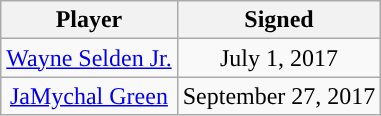<table class="wikitable sortable sortable" style="text-align: center">
<tr>
<th>Player</th>
<th>Signed</th>
</tr>
<tr>
<td><a href='#'>Wayne Selden Jr.</a></td>
<td>July 1, 2017</td>
</tr>
<tr>
<td><a href='#'>JaMychal Green</a></td>
<td>September 27, 2017</td>
</tr>
</table>
